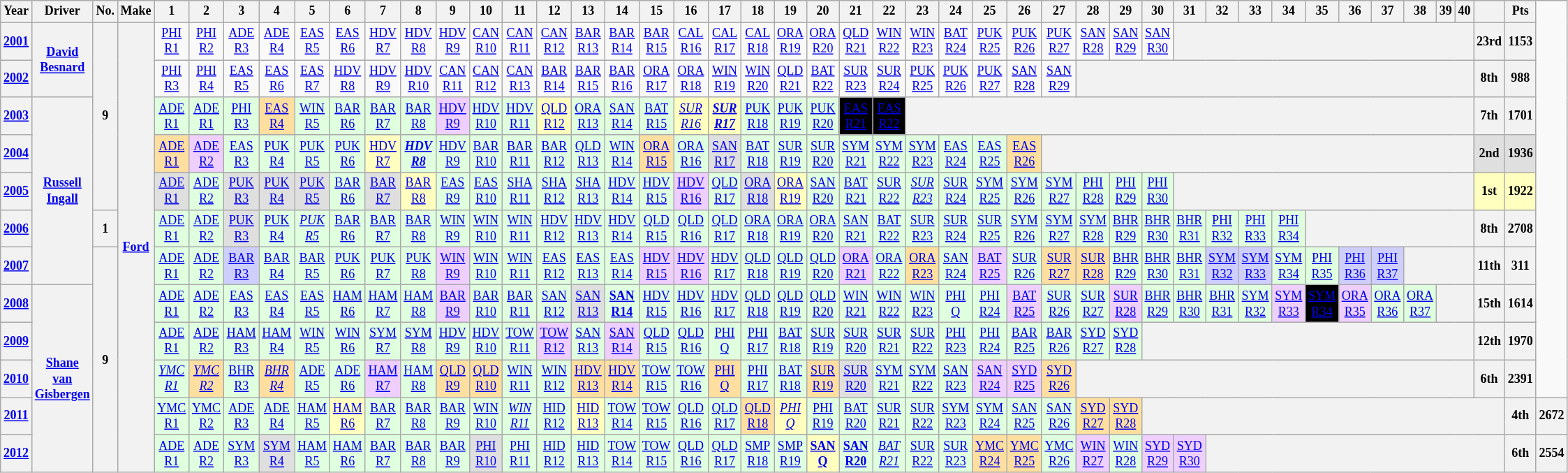<table class="wikitable mw-collapsible mw-collapsed" style="text-align:center; font-size:75%">
<tr>
<th>Year</th>
<th>Driver</th>
<th>No.</th>
<th>Make</th>
<th>1</th>
<th>2</th>
<th>3</th>
<th>4</th>
<th>5</th>
<th>6</th>
<th>7</th>
<th>8</th>
<th>9</th>
<th>10</th>
<th>11</th>
<th>12</th>
<th>13</th>
<th>14</th>
<th>15</th>
<th>16</th>
<th>17</th>
<th>18</th>
<th>19</th>
<th>20</th>
<th>21</th>
<th>22</th>
<th>23</th>
<th>24</th>
<th>25</th>
<th>26</th>
<th>27</th>
<th>28</th>
<th>29</th>
<th>30</th>
<th>31</th>
<th>32</th>
<th>33</th>
<th>34</th>
<th>35</th>
<th>36</th>
<th>37</th>
<th>38</th>
<th>39</th>
<th>40</th>
<th></th>
<th>Pts</th>
</tr>
<tr>
<th><a href='#'>2001</a></th>
<th rowspan= 2><a href='#'>David Besnard</a></th>
<th rowspan= 5>9</th>
<th rowspan= 12><a href='#'>Ford</a></th>
<td><a href='#'>PHI<br>R1</a></td>
<td><a href='#'>PHI<br>R2</a></td>
<td><a href='#'>ADE<br>R3</a></td>
<td><a href='#'>ADE<br>R4</a></td>
<td><a href='#'>EAS<br>R5</a></td>
<td><a href='#'>EAS<br>R6</a></td>
<td><a href='#'>HDV<br>R7</a></td>
<td><a href='#'>HDV<br>R8</a></td>
<td><a href='#'>HDV<br>R9</a></td>
<td><a href='#'>CAN<br>R10</a></td>
<td><a href='#'>CAN<br>R11</a></td>
<td><a href='#'>CAN<br>R12</a></td>
<td><a href='#'>BAR<br>R13</a></td>
<td><a href='#'>BAR<br>R14</a></td>
<td><a href='#'>BAR<br>R15</a></td>
<td><a href='#'>CAL<br>R16</a></td>
<td><a href='#'>CAL<br>R17</a></td>
<td><a href='#'>CAL<br>R18</a></td>
<td><a href='#'>ORA<br>R19</a></td>
<td><a href='#'>ORA<br>R20</a></td>
<td style="background:#;"><a href='#'>QLD<br>R21</a><br></td>
<td><a href='#'>WIN<br>R22</a></td>
<td><a href='#'>WIN<br>R23</a></td>
<td style="background:#;"><a href='#'>BAT<br>R24</a><br></td>
<td><a href='#'>PUK<br>R25</a></td>
<td><a href='#'>PUK<br>R26</a></td>
<td><a href='#'>PUK<br>R27</a></td>
<td><a href='#'>SAN<br>R28</a></td>
<td><a href='#'>SAN<br>R29</a></td>
<td><a href='#'>SAN<br>R30</a></td>
<th colspan=10></th>
<th>23rd</th>
<th>1153</th>
</tr>
<tr>
<th><a href='#'>2002</a></th>
<td><a href='#'>PHI<br>R3</a></td>
<td><a href='#'>PHI<br>R4</a></td>
<td><a href='#'>EAS<br>R5</a><br></td>
<td><a href='#'>EAS<br>R6</a><br></td>
<td><a href='#'>EAS<br>R7</a><br></td>
<td><a href='#'>HDV<br>R8</a><br></td>
<td><a href='#'>HDV<br>R9</a><br></td>
<td><a href='#'>HDV<br>R10</a><br></td>
<td><a href='#'>CAN<br>R11</a><br></td>
<td><a href='#'>CAN<br>R12</a><br></td>
<td><a href='#'>CAN<br>R13</a><br></td>
<td><a href='#'>BAR<br>R14</a><br></td>
<td><a href='#'>BAR<br>R15</a><br></td>
<td><a href='#'>BAR<br>R16</a><br></td>
<td><a href='#'>ORA<br>R17</a><br></td>
<td><a href='#'>ORA<br>R18</a><br></td>
<td><a href='#'>WIN<br>R19</a><br></td>
<td><a href='#'>WIN<br>R20</a><br></td>
<td style="background:#;"><a href='#'>QLD<br>R21</a><br></td>
<td style="background:#;"><a href='#'>BAT<br>R22</a><br></td>
<td><a href='#'>SUR<br>R23</a><br></td>
<td><a href='#'>SUR<br>R24</a><br></td>
<td><a href='#'>PUK<br>R25</a><br></td>
<td><a href='#'>PUK<br>R26</a><br></td>
<td><a href='#'>PUK<br>R27</a><br></td>
<td><a href='#'>SAN<br>R28</a><br></td>
<td><a href='#'>SAN<br>R29</a><br></td>
<th colspan=13></th>
<th>8th</th>
<th>988</th>
</tr>
<tr>
<th><a href='#'>2003</a></th>
<th rowspan= 5><a href='#'>Russell Ingall</a></th>
<td style="background: #dfffdf"><a href='#'>ADE<br>R1</a><br></td>
<td style="background: #dfffdf"><a href='#'>ADE<br>R1</a><br></td>
<td style="background: #dfffdf"><a href='#'>PHI<br>R3</a><br></td>
<td style="background: #ffdf9f"><a href='#'>EAS<br>R4</a><br></td>
<td style="background: #dfffdf"><a href='#'>WIN<br>R5</a><br></td>
<td style="background: #dfffdf"><a href='#'>BAR<br>R6</a><br></td>
<td style="background: #dfffdf"><a href='#'>BAR<br>R7</a><br></td>
<td style="background: #dfffdf"><a href='#'>BAR<br>R8</a><br></td>
<td style="background: #efcfff"><a href='#'>HDV<br>R9</a><br></td>
<td style="background: #dfffdf"><a href='#'>HDV<br>R10</a><br></td>
<td style="background: #dfffdf"><a href='#'>HDV<br>R11</a><br></td>
<td style="background: #ffffbf"><a href='#'>QLD<br>R12</a><br></td>
<td style="background: #dfffdf"><a href='#'>ORA<br>R13</a><br></td>
<td style="background: #dfffdf"><a href='#'>SAN<br>R14</a><br></td>
<td style="background: #dfffdf"><a href='#'>BAT<br>R15</a><br></td>
<td style="background: #ffffbf"><em><a href='#'>SUR<br>R16</a><br></em></td>
<td style="background: #ffffbf"><strong><em><a href='#'>SUR<br>R17</a><br></em></strong></td>
<td style="background: #dfffdf"><a href='#'>PUK<br>R18</a><br></td>
<td style="background: #dfffdf"><a href='#'>PUK<br>R19</a><br></td>
<td style="background: #dfffdf"><a href='#'>PUK<br>R20</a><br></td>
<td style="background:#000000; color:white"><a href='#'><span>EAS<br>R21</span></a><br></td>
<td style="background:#000000; color:white"><a href='#'><span>EAS<br>R22</span></a><br></td>
<th colspan=18></th>
<th>7th</th>
<th>1701</th>
</tr>
<tr>
<th><a href='#'>2004</a></th>
<td style="background:#ffdf9f;"><a href='#'>ADE<br>R1</a><br></td>
<td style="background:#efcfff;"><a href='#'>ADE<br>R2</a><br></td>
<td style="background:#dfffdf;"><a href='#'>EAS<br>R3</a><br></td>
<td style="background:#dfffdf;"><a href='#'>PUK<br>R4</a><br></td>
<td style="background:#dfffdf;"><a href='#'>PUK<br>R5</a><br></td>
<td style="background:#dfffdf;"><a href='#'>PUK<br>R6</a><br></td>
<td style="background:#ffffbf;"><a href='#'>HDV<br>R7</a><br></td>
<td style="background:#dfffdf;"><strong><em><a href='#'>HDV<br>R8</a><br></em></strong></td>
<td style="background:#dfffdf;"><a href='#'>HDV<br>R9</a><br></td>
<td style="background:#dfffdf;"><a href='#'>BAR<br>R10</a><br></td>
<td style="background:#dfffdf;"><a href='#'>BAR<br>R11</a><br></td>
<td style="background:#dfffdf;"><a href='#'>BAR<br>R12</a><br></td>
<td style="background:#dfffdf;"><a href='#'>QLD<br>R13</a><br></td>
<td style="background:#dfffdf;"><a href='#'>WIN<br>R14</a><br></td>
<td style="background:#ffdf9f;"><a href='#'>ORA<br>R15</a><br></td>
<td style="background:#dfffdf;"><a href='#'>ORA<br>R16</a><br></td>
<td style="background:#dfdfdf;"><a href='#'>SAN<br>R17</a><br></td>
<td style="background:#dfffdf;"><a href='#'>BAT<br>R18</a><br></td>
<td style="background:#dfffdf;"><a href='#'>SUR<br>R19</a><br></td>
<td style="background:#dfffdf;"><a href='#'>SUR<br>R20</a><br></td>
<td style="background:#dfffdf;"><a href='#'>SYM<br>R21</a><br></td>
<td style="background:#dfffdf;"><a href='#'>SYM<br>R22</a><br></td>
<td style="background:#dfffdf;"><a href='#'>SYM<br>R23</a><br></td>
<td style="background:#dfffdf;"><a href='#'>EAS<br>R24</a><br></td>
<td style="background:#dfffdf;"><a href='#'>EAS<br>R25</a><br></td>
<td style="background:#ffdf9f;"><a href='#'>EAS<br>R26</a><br></td>
<th colspan=14></th>
<th style="background:#dfdfdf;">2nd</th>
<th style="background:#dfdfdf;">1936</th>
</tr>
<tr>
<th><a href='#'>2005</a></th>
<td style="background:#dfdfdf;"><a href='#'>ADE<br>R1</a><br></td>
<td style="background:#dfffdf;"><a href='#'>ADE<br>R2</a><br></td>
<td style="background:#dfdfdf;"><a href='#'>PUK<br>R3</a><br></td>
<td style="background:#dfdfdf;"><a href='#'>PUK<br>R4</a><br></td>
<td style="background:#dfdfdf;"><a href='#'>PUK<br>R5</a><br></td>
<td style="background:#dfffdf;"><a href='#'>BAR<br>R6</a><br></td>
<td style="background:#dfdfdf;"><a href='#'>BAR<br>R7</a><br></td>
<td style="background:#ffffbf;"><a href='#'>BAR<br>R8</a><br></td>
<td style="background:#dfffdf;"><a href='#'>EAS<br>R9</a><br></td>
<td style="background:#dfffdf;"><a href='#'>EAS<br>R10</a><br></td>
<td style="background:#dfffdf;"><a href='#'>SHA<br>R11</a><br></td>
<td style="background:#dfffdf;"><a href='#'>SHA<br>R12</a><br></td>
<td style="background:#dfffdf;"><a href='#'>SHA<br>R13</a><br></td>
<td style="background:#dfffdf;"><a href='#'>HDV<br>R14</a><br></td>
<td style="background:#dfffdf;"><a href='#'>HDV<br>R15</a><br></td>
<td style="background:#efcfff;"><a href='#'>HDV<br>R16</a><br></td>
<td style="background:#dfffdf;"><a href='#'>QLD<br>R17</a><br></td>
<td style="background:#dfdfdf;"><a href='#'>ORA<br>R18</a><br></td>
<td style="background:#ffffbf;"><a href='#'>ORA<br>R19</a><br></td>
<td style="background: #dfffdf"><a href='#'>SAN<br>R20</a><br></td>
<td style="background: #dfffdf"><a href='#'>BAT<br>R21</a><br></td>
<td style="background:#dfffdf;"><a href='#'>SUR<br>R22</a><br></td>
<td style="background:#dfffdf;"><em><a href='#'>SUR<br>R23</a><br></em></td>
<td style="background:#dfffdf;"><a href='#'>SUR<br>R24</a><br></td>
<td style="background:#dfffdf;"><a href='#'>SYM<br>R25</a><br></td>
<td style="background:#dfffdf;"><a href='#'>SYM<br>R26</a><br></td>
<td style="background:#dfffdf;"><a href='#'>SYM<br>R27</a><br></td>
<td style="background:#dfffdf;"><a href='#'>PHI<br>R28</a><br></td>
<td style="background:#dfffdf;"><a href='#'>PHI<br>R29</a><br></td>
<td style="background:#dfffdf;"><a href='#'>PHI<br>R30</a><br></td>
<th colspan=10></th>
<th style="background:#ffffbf;">1st</th>
<th style="background:#ffffbf;">1922</th>
</tr>
<tr>
<th><a href='#'>2006</a></th>
<th>1</th>
<td style="background: #dfffdf"><a href='#'>ADE<br>R1</a><br></td>
<td style="background: #dfffdf"><a href='#'>ADE<br>R2</a><br></td>
<td style="background: #dfdfdf"><a href='#'>PUK<br>R3</a><br></td>
<td style="background: #dfffdf"><a href='#'>PUK<br>R4</a><br></td>
<td style="background: #dfffdf"><em><a href='#'>PUK<br>R5</a><br></em></td>
<td style="background: #dfffdf"><a href='#'>BAR<br>R6</a><br></td>
<td style="background: #dfffdf"><a href='#'>BAR<br>R7</a><br></td>
<td style="background: #dfffdf"><a href='#'>BAR<br>R8</a><br></td>
<td style="background: #dfffdf"><a href='#'>WIN<br>R9</a><br></td>
<td style="background: #dfffdf"><a href='#'>WIN<br>R10</a><br></td>
<td style="background: #dfffdf"><a href='#'>WIN<br>R11</a><br></td>
<td style="background: #dfffdf"><a href='#'>HDV<br>R12</a><br></td>
<td style="background: #dfffdf"><a href='#'>HDV<br>R13</a><br></td>
<td style="background: #dfffdf"><a href='#'>HDV<br>R14</a><br></td>
<td style="background: #dfffdf"><a href='#'>QLD<br>R15</a><br></td>
<td style="background: #dfffdf"><a href='#'>QLD<br>R16</a><br></td>
<td style="background: #dfffdf"><a href='#'>QLD<br>R17</a><br></td>
<td style="background: #dfffdf"><a href='#'>ORA<br>R18</a><br></td>
<td style="background: #dfffdf"><a href='#'>ORA<br>R19</a><br></td>
<td style="background: #dfffdf"><a href='#'>ORA<br>R20</a><br></td>
<td style="background: #dfffdf"><a href='#'>SAN<br>R21</a><br></td>
<td style="background: #dfffdf"><a href='#'>BAT<br>R22</a><br></td>
<td style="background: #dfffdf"><a href='#'>SUR<br>R23</a><br></td>
<td style="background: #dfffdf"><a href='#'>SUR<br>R24</a><br></td>
<td style="background: #dfffdf"><a href='#'>SUR<br>R25</a><br></td>
<td style="background: #dfffdf"><a href='#'>SYM<br>R26</a><br></td>
<td style="background: #dfffdf"><a href='#'>SYM<br>R27</a><br></td>
<td style="background: #dfffdf"><a href='#'>SYM<br>R28</a><br></td>
<td style="background: #dfffdf"><a href='#'>BHR<br>R29</a><br></td>
<td style="background: #dfffdf"><a href='#'>BHR<br>R30</a><br></td>
<td style="background: #dfffdf"><a href='#'>BHR<br>R31</a><br></td>
<td style="background: #dfffdf"><a href='#'>PHI<br>R32</a><br></td>
<td style="background: #dfffdf"><a href='#'>PHI<br>R33</a><br></td>
<td style="background: #dfffdf"><a href='#'>PHI<br>R34</a><br></td>
<th colspan=6></th>
<th>8th</th>
<th>2708</th>
</tr>
<tr>
<th><a href='#'>2007</a></th>
<th rowspan= 6>9</th>
<td style="background: #dfffdf"><a href='#'>ADE<br>R1</a><br></td>
<td style="background: #dfffdf"><a href='#'>ADE<br>R2</a><br></td>
<td style="background: #cfcfff"><a href='#'>BAR<br>R3</a><br></td>
<td style="background: #dfffdf"><a href='#'>BAR<br>R4</a><br></td>
<td style="background: #dfffdf"><a href='#'>BAR<br>R5</a><br></td>
<td style="background: #dfffdf"><a href='#'>PUK<br>R6</a><br></td>
<td style="background: #dfffdf"><a href='#'>PUK<br>R7</a><br></td>
<td style="background: #dfffdf"><a href='#'>PUK<br>R8</a><br></td>
<td style="background: #efcfff"><a href='#'>WIN<br>R9</a><br></td>
<td style="background: #dfffdf"><a href='#'>WIN<br>R10</a><br></td>
<td style="background: #dfffdf"><a href='#'>WIN<br>R11</a><br></td>
<td style="background: #dfffdf"><a href='#'>EAS<br>R12</a><br></td>
<td style="background: #dfffdf"><a href='#'>EAS<br>R13</a><br></td>
<td style="background: #dfffdf"><a href='#'>EAS<br>R14</a><br></td>
<td style="background: #efcfff"><a href='#'>HDV<br>R15</a><br></td>
<td style="background: #efcfff"><a href='#'>HDV<br>R16</a><br></td>
<td style="background: #dfffdf"><a href='#'>HDV<br>R17</a><br></td>
<td style="background: #dfffdf"><a href='#'>QLD<br>R18</a><br></td>
<td style="background: #dfffdf"><a href='#'>QLD<br>R19</a><br></td>
<td style="background: #dfffdf"><a href='#'>QLD<br>R20</a><br></td>
<td style="background: #efcfff"><a href='#'>ORA<br>R21</a><br></td>
<td style="background: #dfffdf"><a href='#'>ORA<br>R22</a><br></td>
<td style="background: #ffdf9f"><a href='#'>ORA<br>R23</a><br></td>
<td style="background: #dfffdf"><a href='#'>SAN<br>R24</a><br></td>
<td style="background: #efcfff"><a href='#'>BAT<br>R25</a><br></td>
<td style="background: #dfffdf"><a href='#'>SUR<br>R26</a><br></td>
<td style="background: #ffdf9f"><a href='#'>SUR<br>R27</a><br></td>
<td style="background: #ffdf9f"><a href='#'>SUR<br>R28</a><br></td>
<td style="background: #dfffdf"><a href='#'>BHR<br>R29</a><br></td>
<td style="background: #dfffdf"><a href='#'>BHR<br>R30</a><br></td>
<td style="background: #dfffdf"><a href='#'>BHR<br>R31</a><br></td>
<td style="background: #cfcfff"><a href='#'>SYM<br>R32</a><br></td>
<td style="background: #cfcfff"><a href='#'>SYM<br>R33</a><br></td>
<td style="background: #dfffdf"><a href='#'>SYM<br>R34</a><br></td>
<td style="background: #dfffdf"><a href='#'>PHI<br>R35</a><br></td>
<td style="background: #cfcfff"><a href='#'>PHI<br>R36</a><br></td>
<td style="background: #cfcfff"><a href='#'>PHI<br>R37</a><br></td>
<th colspan=3></th>
<th>11th</th>
<th>311</th>
</tr>
<tr>
<th><a href='#'>2008</a></th>
<th rowspan= 6><a href='#'>Shane van Gisbergen</a></th>
<td style="background: #dfffdf"><a href='#'>ADE<br>R1</a><br></td>
<td style="background: #dfffdf"><a href='#'>ADE<br>R2</a><br></td>
<td style="background: #dfffdf"><a href='#'>EAS<br>R3</a><br></td>
<td style="background: #dfffdf"><a href='#'>EAS<br>R4</a><br></td>
<td style="background: #dfffdf"><a href='#'>EAS<br>R5</a><br></td>
<td style="background: #dfffdf"><a href='#'>HAM<br>R6</a><br></td>
<td style="background: #dfffdf"><a href='#'>HAM<br>R7</a><br></td>
<td style="background: #dfffdf"><a href='#'>HAM<br>R8</a><br></td>
<td style="background: #efcfff"><a href='#'>BAR<br>R9</a><br></td>
<td style="background: #dfffdf"><a href='#'>BAR<br>R10</a><br></td>
<td style="background: #dfffdf"><a href='#'>BAR<br>R11</a><br></td>
<td style="background: #dfffdf"><a href='#'>SAN<br>R12</a><br></td>
<td style="background: #dfdfdf"><a href='#'>SAN<br>R13</a><br></td>
<td style="background: #dfffdf"><strong><a href='#'>SAN<br>R14</a><br></strong></td>
<td style="background: #dfffdf"><a href='#'>HDV<br>R15</a><br></td>
<td style="background: #dfffdf"><a href='#'>HDV<br>R16</a><br></td>
<td style="background: #dfffdf"><a href='#'>HDV<br>R17</a><br></td>
<td style="background: #dfffdf"><a href='#'>QLD<br>R18</a><br></td>
<td style="background: #dfffdf"><a href='#'>QLD<br>R19</a><br></td>
<td style="background: #dfffdf"><a href='#'>QLD<br>R20</a><br></td>
<td style="background: #dfffdf"><a href='#'>WIN<br>R21</a><br></td>
<td style="background: #dfffdf"><a href='#'>WIN<br>R22</a><br></td>
<td style="background: #dfffdf"><a href='#'>WIN<br>R23</a><br></td>
<td style="background: #dfffdf"><a href='#'>PHI<br>Q</a><br></td>
<td style="background: #dfffdf"><a href='#'>PHI<br>R24</a><br></td>
<td style="background: #efcfff"><a href='#'>BAT<br>R25</a><br></td>
<td style="background: #dfffdf"><a href='#'>SUR<br>R26</a><br></td>
<td style="background: #dfffdf"><a href='#'>SUR<br>R27</a><br></td>
<td style="background: #efcfff"><a href='#'>SUR<br>R28</a><br></td>
<td style="background: #dfffdf"><a href='#'>BHR<br>R29</a><br></td>
<td style="background: #dfffdf"><a href='#'>BHR<br>R30</a><br></td>
<td style="background: #dfffdf"><a href='#'>BHR<br>R31</a><br></td>
<td style="background: #dfffdf"><a href='#'>SYM<br>R32</a><br></td>
<td style="background: #efcfff"><a href='#'>SYM<br>R33</a><br></td>
<td style="background:#000000; color:white;"><a href='#'><span>SYM<br>R34</span></a><br></td>
<td style="background: #efcfff"><a href='#'>ORA<br>R35</a><br></td>
<td style="background: #dfffdf"><a href='#'>ORA<br>R36</a><br></td>
<td style="background: #dfffdf"><a href='#'>ORA<br>R37</a><br></td>
<th colspan=2></th>
<th>15th</th>
<th>1614</th>
</tr>
<tr>
<th><a href='#'>2009</a></th>
<td style="background: #dfffdf"><a href='#'>ADE<br>R1</a><br></td>
<td style="background: #dfffdf"><a href='#'>ADE<br>R2</a><br></td>
<td style="background: #dfffdf"><a href='#'>HAM<br>R3</a><br></td>
<td style="background: #dfffdf"><a href='#'>HAM<br>R4</a><br></td>
<td style="background: #dfffdf"><a href='#'>WIN<br>R5</a><br></td>
<td style="background: #dfffdf"><a href='#'>WIN<br>R6</a><br></td>
<td style="background: #dfffdf"><a href='#'>SYM<br>R7</a><br></td>
<td style="background: #dfffdf"><a href='#'>SYM<br>R8</a><br></td>
<td style="background: #dfffdf"><a href='#'>HDV<br>R9</a><br></td>
<td style="background: #dfffdf"><a href='#'>HDV<br>R10</a><br></td>
<td style="background: #dfffdf"><a href='#'>TOW<br>R11</a><br></td>
<td style="background: #efcfff"><a href='#'>TOW<br>R12</a><br></td>
<td style="background: #dfffdf"><a href='#'>SAN<br>R13</a><br></td>
<td style="background: #efcfff"><a href='#'>SAN<br>R14</a><br></td>
<td style="background: #dfffdf"><a href='#'>QLD<br>R15</a><br></td>
<td style="background: #dfffdf"><a href='#'>QLD<br>R16</a><br></td>
<td style="background: #dfffdf"><a href='#'>PHI<br>Q</a><br></td>
<td style="background: #dfffdf"><a href='#'>PHI<br>R17</a><br></td>
<td style="background: #dfffdf"><a href='#'>BAT<br>R18</a><br></td>
<td style="background: #dfffdf"><a href='#'>SUR<br>R19</a><br></td>
<td style="background: #dfffdf"><a href='#'>SUR<br>R20</a><br></td>
<td style="background: #dfffdf"><a href='#'>SUR<br>R21</a><br></td>
<td style="background: #dfffdf"><a href='#'>SUR<br>R22</a><br></td>
<td style="background: #dfffdf"><a href='#'>PHI<br>R23</a><br></td>
<td style="background: #dfffdf"><a href='#'>PHI<br>R24</a><br></td>
<td style="background: #dfffdf"><a href='#'>BAR<br>R25</a><br></td>
<td style="background: #dfffdf"><a href='#'>BAR<br>R26</a><br></td>
<td style="background: #dfffdf"><a href='#'>SYD<br>R27</a><br></td>
<td style="background: #dfffdf"><a href='#'>SYD<br>R28</a><br></td>
<th colspan=11></th>
<th>12th</th>
<th>1970</th>
</tr>
<tr>
<th><a href='#'>2010</a></th>
<td style="background: #dfffdf"><em><a href='#'>YMC<br>R1</a><br></em></td>
<td style="background: #ffdf9f"><em><a href='#'>YMC<br>R2</a><br></em></td>
<td style="background: #dfffdf"><a href='#'>BHR<br>R3</a><br></td>
<td style="background: #ffdf9f"><em><a href='#'>BHR<br>R4</a><br></em></td>
<td style="background: #dfffdf"><a href='#'>ADE<br>R5</a><br></td>
<td style="background: #dfffdf"><a href='#'>ADE<br>R6</a><br></td>
<td style="background: #efcfff"><a href='#'>HAM<br>R7</a><br></td>
<td style="background: #dfffdf"><a href='#'>HAM<br>R8</a><br></td>
<td style="background: #ffdf9f"><a href='#'>QLD<br>R9</a><br></td>
<td style="background: #ffdf9f"><a href='#'>QLD<br>R10</a><br></td>
<td style="background: #dfffdf"><a href='#'>WIN<br>R11</a><br></td>
<td style="background: #dfffdf"><a href='#'>WIN<br>R12</a><br></td>
<td style="background: #ffdf9f"><a href='#'>HDV<br>R13</a><br></td>
<td style="background: #ffdf9f"><a href='#'>HDV<br>R14</a><br></td>
<td style="background: #dfffdf"><a href='#'>TOW<br>R15</a><br></td>
<td style="background: #dfffdf"><a href='#'>TOW<br>R16</a><br></td>
<td style="background: #ffdf9f"><a href='#'>PHI<br>Q</a><br></td>
<td style="background: #dfffdf"><a href='#'>PHI<br>R17</a><br></td>
<td style="background: #dfffdf"><a href='#'>BAT<br>R18</a><br></td>
<td style="background: #ffdf9f"><a href='#'>SUR<br>R19</a><br></td>
<td style="background: #dfdfdf"><a href='#'>SUR<br>R20</a><br></td>
<td style="background: #dfffdf"><a href='#'>SYM<br>R21</a><br></td>
<td style="background: #dfffdf"><a href='#'>SYM<br>R22</a><br></td>
<td style="background: #dfffdf"><a href='#'>SAN<br>R23</a><br></td>
<td style="background: #efcfff"><a href='#'>SAN<br>R24</a><br></td>
<td style="background: #efcfff"><a href='#'>SYD<br>R25</a><br></td>
<td style="background: #ffdf9f"><a href='#'>SYD<br>R26</a><br></td>
<th colspan=13></th>
<th>6th</th>
<th>2391</th>
</tr>
<tr>
<th><a href='#'>2011</a></th>
<td style="background: #dfffdf"><a href='#'>YMC<br>R1</a><br></td>
<td style="background: #dfffdf"><a href='#'>YMC<br>R2</a><br></td>
<td style="background: #dfffdf"><a href='#'>ADE<br>R3</a><br></td>
<td style="background: #dfffdf"><a href='#'>ADE<br>R4</a><br></td>
<td style="background: #dfffdf"><a href='#'>HAM<br>R5</a><br></td>
<td style="background: #ffffbf"><a href='#'>HAM<br>R6</a><br></td>
<td style="background: #dfffdf"><a href='#'>BAR<br>R7</a><br></td>
<td style="background: #dfffdf"><a href='#'>BAR<br>R8</a><br></td>
<td style="background: #dfffdf"><a href='#'>BAR<br>R9</a><br></td>
<td style="background: #dfffdf"><a href='#'>WIN<br>R10</a><br></td>
<td style="background: #dfffdf"><em><a href='#'>WIN<br>R11</a><br></em></td>
<td style="background: #dfffdf"><a href='#'>HID<br>R12</a><br></td>
<td style="background: #ffffbf"><a href='#'>HID<br>R13</a><br></td>
<td style="background: #dfffdf"><a href='#'>TOW<br>R14</a><br></td>
<td style="background: #dfffdf"><a href='#'>TOW<br>R15</a><br></td>
<td style="background: #dfffdf"><a href='#'>QLD<br>R16</a><br></td>
<td style="background: #dfffdf"><a href='#'>QLD<br>R17</a><br></td>
<td style="background: #ffdf9f"><a href='#'>QLD<br>R18</a><br></td>
<td style="background: #ffffbf"><em><a href='#'>PHI<br>Q</a><br></em></td>
<td style="background: #dfffdf"><a href='#'>PHI<br>R19</a><br></td>
<td style="background: #dfffdf"><a href='#'>BAT<br>R20</a><br></td>
<td style="background: #dfffdf"><a href='#'>SUR<br>R21</a><br></td>
<td style="background: #dfffdf"><a href='#'>SUR<br>R22</a><br></td>
<td style="background: #dfffdf"><a href='#'>SYM<br>R23</a><br></td>
<td style="background: #dfffdf"><a href='#'>SYM<br>R24</a><br></td>
<td style="background: #dfffdf"><a href='#'>SAN<br>R25</a><br></td>
<td style="background: #dfffdf"><a href='#'>SAN<br>R26</a><br></td>
<td style="background: #ffdf9f"><a href='#'>SYD<br>R27</a><br></td>
<td style="background: #ffdf9f"><a href='#'>SYD<br>R28</a><br></td>
<th colspan=12></th>
<th>4th</th>
<th>2672</th>
</tr>
<tr>
<th><a href='#'>2012</a></th>
<td style="background: #dfffdf"><a href='#'>ADE<br>R1</a><br></td>
<td style="background: #dfffdf"><a href='#'>ADE<br>R2</a><br></td>
<td style="background: #dfffdf"><a href='#'>SYM<br>R3</a><br></td>
<td style="background: #dfdfdf"><a href='#'>SYM<br>R4</a><br></td>
<td style="background: #dfffdf"><a href='#'>HAM<br>R5</a><br></td>
<td style="background: #dfffdf"><a href='#'>HAM<br>R6</a><br></td>
<td style="background: #dfffdf"><a href='#'>BAR<br>R7</a><br></td>
<td style="background: #dfffdf"><a href='#'>BAR<br>R8</a><br></td>
<td style="background: #dfffdf"><a href='#'>BAR<br>R9</a><br></td>
<td style="background: #dfdfdf"><a href='#'>PHI<br>R10</a><br></td>
<td style="background: #dfffdf"><a href='#'>PHI<br>R11</a><br></td>
<td style="background: #dfffdf"><a href='#'>HID<br>R12</a><br></td>
<td style="background: #dfffdf"><a href='#'>HID<br>R13</a><br></td>
<td style="background: #dfffdf"><a href='#'>TOW<br>R14</a><br></td>
<td style="background: #dfffdf"><a href='#'>TOW<br>R15</a><br></td>
<td style="background: #dfffdf"><a href='#'>QLD<br>R16</a><br></td>
<td style="background: #dfffdf"><a href='#'>QLD<br>R17</a><br></td>
<td style="background: #dfffdf"><a href='#'>SMP<br>R18</a><br></td>
<td style="background: #dfffdf"><a href='#'>SMP<br>R19</a><br></td>
<td style="background: #ffffbf"><strong><a href='#'>SAN<br>Q</a><br></strong></td>
<td style="background: #dfffdf"><strong><a href='#'>SAN<br>R20</a><br></strong></td>
<td style="background: #dfffdf"><em><a href='#'>BAT<br>R21</a><br></em></td>
<td style="background: #dfffdf"><a href='#'>SUR<br>R22</a><br></td>
<td style="background: #dfffdf"><a href='#'>SUR<br>R23</a><br></td>
<td style="background: #ffdf9f"><a href='#'>YMC<br>R24</a><br></td>
<td style="background: #ffdf9f"><a href='#'>YMC<br>R25</a><br></td>
<td style="background: #dfffdf"><a href='#'>YMC<br>R26</a><br></td>
<td style="background: #efcfff"><a href='#'>WIN<br>R27</a><br></td>
<td style="background: #dfffdf"><a href='#'>WIN<br>R28</a><br></td>
<td style="background: #efcfff"><a href='#'>SYD<br>R29</a><br></td>
<td style="background: #efcfff"><a href='#'>SYD<br>R30</a><br></td>
<th colspan=10></th>
<th>6th</th>
<th>2554</th>
</tr>
</table>
